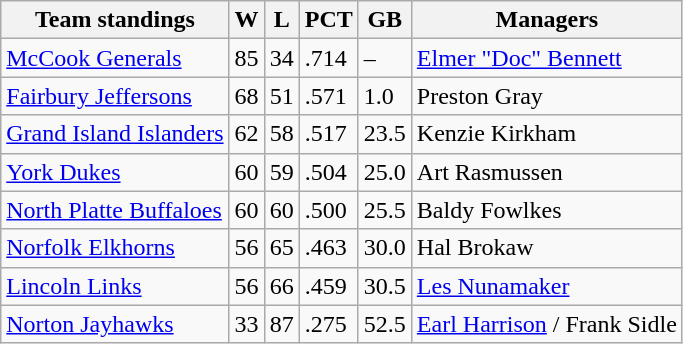<table class="wikitable">
<tr>
<th>Team standings</th>
<th>W</th>
<th>L</th>
<th>PCT</th>
<th>GB</th>
<th>Managers</th>
</tr>
<tr>
<td><a href='#'>McCook Generals</a></td>
<td>85</td>
<td>34</td>
<td>.714</td>
<td>–</td>
<td><a href='#'>Elmer "Doc" Bennett</a></td>
</tr>
<tr>
<td><a href='#'>Fairbury Jeffersons</a></td>
<td>68</td>
<td>51</td>
<td>.571</td>
<td>1.0</td>
<td>Preston Gray</td>
</tr>
<tr>
<td><a href='#'>Grand Island Islanders</a></td>
<td>62</td>
<td>58</td>
<td>.517</td>
<td>23.5</td>
<td>Kenzie Kirkham</td>
</tr>
<tr>
<td><a href='#'>York Dukes</a></td>
<td>60</td>
<td>59</td>
<td>.504</td>
<td>25.0</td>
<td>Art Rasmussen</td>
</tr>
<tr>
<td><a href='#'>North Platte Buffaloes</a></td>
<td>60</td>
<td>60</td>
<td>.500</td>
<td>25.5</td>
<td>Baldy Fowlkes</td>
</tr>
<tr>
<td><a href='#'>Norfolk Elkhorns</a></td>
<td>56</td>
<td>65</td>
<td>.463</td>
<td>30.0</td>
<td>Hal Brokaw</td>
</tr>
<tr>
<td><a href='#'>Lincoln Links</a></td>
<td>56</td>
<td>66</td>
<td>.459</td>
<td>30.5</td>
<td><a href='#'>Les Nunamaker</a></td>
</tr>
<tr>
<td><a href='#'>Norton Jayhawks</a></td>
<td>33</td>
<td>87</td>
<td>.275</td>
<td>52.5</td>
<td><a href='#'>Earl Harrison</a> / Frank Sidle</td>
</tr>
</table>
